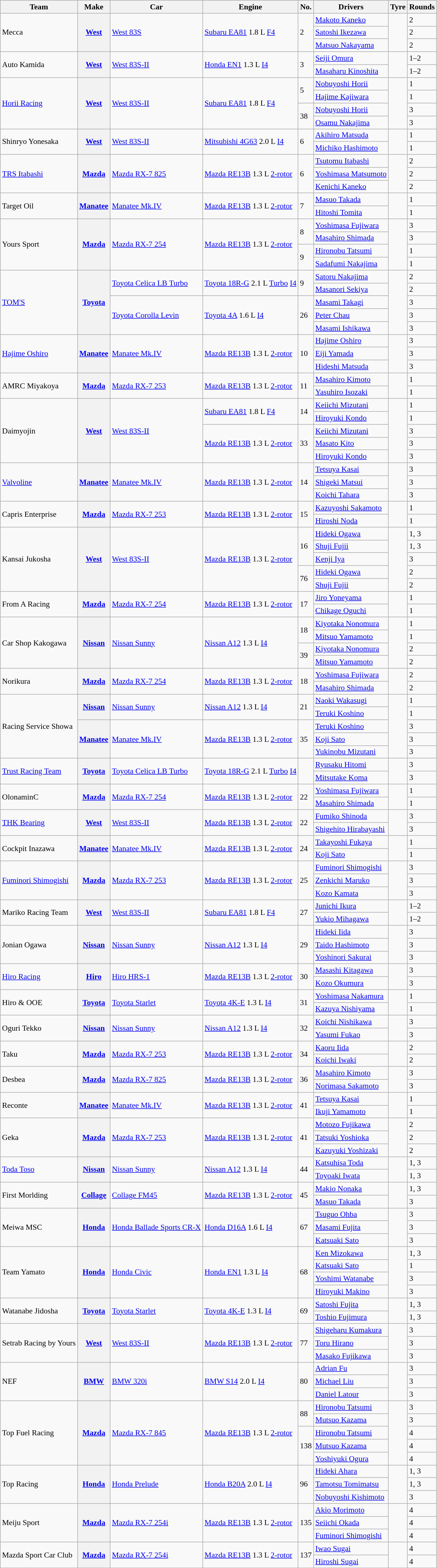<table class="wikitable" style="font-size: 90%;">
<tr>
<th>Team</th>
<th>Make</th>
<th>Car</th>
<th>Engine</th>
<th>No.</th>
<th>Drivers</th>
<th>Tyre</th>
<th>Rounds</th>
</tr>
<tr>
<td rowspan=3>Mecca</td>
<th rowspan=3><a href='#'>West</a></th>
<td rowspan=3><a href='#'>West 83S</a></td>
<td rowspan=3><a href='#'>Subaru EA81</a> 1.8 L <a href='#'>F4</a></td>
<td rowspan=3>2</td>
<td> <a href='#'>Makoto Kaneko</a></td>
<td align=center rowspan=3></td>
<td>2</td>
</tr>
<tr>
<td> <a href='#'>Satoshi Ikezawa</a></td>
<td>2</td>
</tr>
<tr>
<td> <a href='#'>Matsuo Nakayama</a></td>
<td>2</td>
</tr>
<tr>
<td rowspan=2>Auto Kamida</td>
<th rowspan=2><a href='#'>West</a></th>
<td rowspan=2><a href='#'>West 83S-II</a></td>
<td rowspan=2><a href='#'>Honda EN1</a> 1.3 L <a href='#'>I4</a></td>
<td rowspan=2>3</td>
<td> <a href='#'>Seiji Omura</a></td>
<td align=center rowspan=2></td>
<td>1–2</td>
</tr>
<tr>
<td> <a href='#'>Masaharu Kinoshita</a></td>
<td>1–2</td>
</tr>
<tr>
<td rowspan=4><a href='#'>Horii Racing</a></td>
<th rowspan=4><a href='#'>West</a></th>
<td rowspan=4><a href='#'>West 83S-II</a></td>
<td rowspan=4><a href='#'>Subaru EA81</a> 1.8 L <a href='#'>F4</a></td>
<td rowspan=2>5</td>
<td> <a href='#'>Nobuyoshi Horii</a></td>
<td align=center rowspan=4></td>
<td>1</td>
</tr>
<tr>
<td> <a href='#'>Hajime Kajiwara</a></td>
<td>1</td>
</tr>
<tr>
<td rowspan=2>38</td>
<td> <a href='#'>Nobuyoshi Horii</a></td>
<td>3</td>
</tr>
<tr>
<td> <a href='#'>Osamu Nakajima</a></td>
<td>3</td>
</tr>
<tr>
<td rowspan=2>Shinryo Yonesaka</td>
<th rowspan=2><a href='#'>West</a></th>
<td rowspan=2><a href='#'>West 83S-II</a></td>
<td rowspan=2><a href='#'>Mitsubishi 4G63</a> 2.0 L <a href='#'>I4</a></td>
<td rowspan=2>6</td>
<td> <a href='#'>Akihiro Matsuda</a></td>
<td align=center rowspan=2></td>
<td>1</td>
</tr>
<tr>
<td> <a href='#'>Michiko Hashimoto</a></td>
<td>1</td>
</tr>
<tr>
<td rowspan=3><a href='#'>TRS Itabashi</a></td>
<th rowspan=3><a href='#'>Mazda</a></th>
<td rowspan=3><a href='#'>Mazda RX-7 825</a></td>
<td rowspan=3><a href='#'>Mazda RE13B</a> 1.3 L <a href='#'>2-rotor</a></td>
<td rowspan=3>6</td>
<td> <a href='#'>Tsutomu Itabashi</a></td>
<td align=center rowspan=3></td>
<td>2</td>
</tr>
<tr>
<td> <a href='#'>Yoshimasa Matsumoto</a></td>
<td>2</td>
</tr>
<tr>
<td> <a href='#'>Kenichi Kaneko</a></td>
<td>2</td>
</tr>
<tr>
<td rowspan=2>Target Oil</td>
<th rowspan=2><a href='#'>Manatee</a></th>
<td rowspan=2><a href='#'>Manatee Mk.IV</a></td>
<td rowspan=2><a href='#'>Mazda RE13B</a> 1.3 L <a href='#'>2-rotor</a></td>
<td rowspan=2>7</td>
<td> <a href='#'>Masuo Takada</a></td>
<td align=center rowspan=2></td>
<td>1</td>
</tr>
<tr>
<td> <a href='#'>Hitoshi Tomita</a></td>
<td>1</td>
</tr>
<tr>
<td rowspan=4>Yours Sport</td>
<th rowspan=4><a href='#'>Mazda</a></th>
<td rowspan=4><a href='#'>Mazda RX-7 254</a></td>
<td rowspan=4><a href='#'>Mazda RE13B</a> 1.3 L <a href='#'>2-rotor</a></td>
<td rowspan=2>8</td>
<td> <a href='#'>Yoshimasa Fujiwara</a></td>
<td align=center rowspan=4></td>
<td>3</td>
</tr>
<tr>
<td> <a href='#'>Masahiro Shimada</a></td>
<td>3</td>
</tr>
<tr>
<td rowspan=2>9</td>
<td> <a href='#'>Hironobu Tatsumi</a></td>
<td>1</td>
</tr>
<tr>
<td> <a href='#'>Sadafumi Nakajima</a></td>
<td>1</td>
</tr>
<tr>
<td rowspan=5><a href='#'>TOM'S</a></td>
<th rowspan=5><a href='#'>Toyota</a></th>
<td rowspan=2><a href='#'>Toyota Celica LB Turbo</a></td>
<td rowspan=2><a href='#'>Toyota 18R-G</a> 2.1 L <a href='#'>Turbo</a> <a href='#'>I4</a></td>
<td rowspan=2>9</td>
<td> <a href='#'>Satoru Nakajima</a></td>
<td align=center rowspan=5></td>
<td>2</td>
</tr>
<tr>
<td> <a href='#'>Masanori Sekiya</a></td>
<td>2</td>
</tr>
<tr>
<td rowspan=3><a href='#'>Toyota Corolla Levin</a></td>
<td rowspan=3><a href='#'>Toyota 4A</a> 1.6 L <a href='#'>I4</a></td>
<td rowspan=3>26</td>
<td> <a href='#'>Masami Takagi</a></td>
<td>3</td>
</tr>
<tr>
<td> <a href='#'>Peter Chau</a></td>
<td>3</td>
</tr>
<tr>
<td> <a href='#'>Masami Ishikawa</a></td>
<td>3</td>
</tr>
<tr>
<td rowspan=3><a href='#'>Hajime Oshiro</a></td>
<th rowspan=3><a href='#'>Manatee</a></th>
<td rowspan=3><a href='#'>Manatee Mk.IV</a></td>
<td rowspan=3><a href='#'>Mazda RE13B</a> 1.3 L <a href='#'>2-rotor</a></td>
<td rowspan=3>10</td>
<td> <a href='#'>Hajime Oshiro</a></td>
<td align=center rowspan=3></td>
<td>3</td>
</tr>
<tr>
<td> <a href='#'>Eiji Yamada</a></td>
<td>3</td>
</tr>
<tr>
<td> <a href='#'>Hideshi Matsuda</a></td>
<td>3</td>
</tr>
<tr>
<td rowspan=2>AMRC Miyakoya</td>
<th rowspan=2><a href='#'>Mazda</a></th>
<td rowspan=2><a href='#'>Mazda RX-7 253</a></td>
<td rowspan=2><a href='#'>Mazda RE13B</a> 1.3 L <a href='#'>2-rotor</a></td>
<td rowspan=2>11</td>
<td> <a href='#'>Masahiro Kimoto</a></td>
<td align=center rowspan=2></td>
<td>1</td>
</tr>
<tr>
<td> <a href='#'>Yasuhiro Isozaki</a></td>
<td>1</td>
</tr>
<tr>
<td rowspan=5>Daimyojin</td>
<th rowspan=5><a href='#'>West</a></th>
<td rowspan=5><a href='#'>West 83S-II</a></td>
<td rowspan=2><a href='#'>Subaru EA81</a> 1.8 L <a href='#'>F4</a></td>
<td rowspan=2>14</td>
<td> <a href='#'>Keiichi Mizutani</a></td>
<td align=center rowspan=5></td>
<td>1</td>
</tr>
<tr>
<td> <a href='#'>Hiroyuki Kondo</a></td>
<td>1</td>
</tr>
<tr>
<td rowspan=3><a href='#'>Mazda RE13B</a> 1.3 L <a href='#'>2-rotor</a></td>
<td rowspan=3>33</td>
<td> <a href='#'>Keiichi Mizutani</a></td>
<td>3</td>
</tr>
<tr>
<td> <a href='#'>Masato Kito</a></td>
<td>3</td>
</tr>
<tr>
<td> <a href='#'>Hiroyuki Kondo</a></td>
<td>3</td>
</tr>
<tr>
<td rowspan=3><a href='#'>Valvoline</a></td>
<th rowspan=3><a href='#'>Manatee</a></th>
<td rowspan=3><a href='#'>Manatee Mk.IV</a></td>
<td rowspan=3><a href='#'>Mazda RE13B</a> 1.3 L <a href='#'>2-rotor</a></td>
<td rowspan=3>14</td>
<td> <a href='#'>Tetsuya Kasai</a></td>
<td align=center rowspan=3></td>
<td>3</td>
</tr>
<tr>
<td> <a href='#'>Shigeki Matsui</a></td>
<td>3</td>
</tr>
<tr>
<td> <a href='#'>Koichi Tahara</a></td>
<td>3</td>
</tr>
<tr>
<td rowspan=2>Capris Enterprise</td>
<th rowspan=2><a href='#'>Mazda</a></th>
<td rowspan=2><a href='#'>Mazda RX-7 253</a></td>
<td rowspan=2><a href='#'>Mazda RE13B</a> 1.3 L <a href='#'>2-rotor</a></td>
<td rowspan=2>15</td>
<td> <a href='#'>Kazuyoshi Sakamoto</a></td>
<td align=center rowspan=2></td>
<td>1</td>
</tr>
<tr>
<td> <a href='#'>Hiroshi Noda</a></td>
<td>1</td>
</tr>
<tr>
<td rowspan=5>Kansai Jukosha</td>
<th rowspan=5><a href='#'>West</a></th>
<td rowspan=5><a href='#'>West 83S-II</a></td>
<td rowspan=5><a href='#'>Mazda RE13B</a> 1.3 L <a href='#'>2-rotor</a></td>
<td rowspan=3>16</td>
<td> <a href='#'>Hideki Ogawa</a></td>
<td align=center rowspan=5></td>
<td>1, 3</td>
</tr>
<tr>
<td> <a href='#'>Shuji Fujii</a></td>
<td>1, 3</td>
</tr>
<tr>
<td> <a href='#'>Kenji Iya</a></td>
<td>3</td>
</tr>
<tr>
<td rowspan=2>76</td>
<td> <a href='#'>Hideki Ogawa</a></td>
<td>2</td>
</tr>
<tr>
<td> <a href='#'>Shuji Fujii</a></td>
<td>2</td>
</tr>
<tr>
<td rowspan=2>From A Racing</td>
<th rowspan=2><a href='#'>Mazda</a></th>
<td rowspan=2><a href='#'>Mazda RX-7 254</a></td>
<td rowspan=2><a href='#'>Mazda RE13B</a> 1.3 L <a href='#'>2-rotor</a></td>
<td rowspan=2>17</td>
<td> <a href='#'>Jiro Yoneyama</a></td>
<td align=center rowspan=2></td>
<td>1</td>
</tr>
<tr>
<td> <a href='#'>Chikage Oguchi</a></td>
<td>1</td>
</tr>
<tr>
<td rowspan=4>Car Shop Kakogawa</td>
<th rowspan=4><a href='#'>Nissan</a></th>
<td rowspan=4><a href='#'>Nissan Sunny</a></td>
<td rowspan=4><a href='#'>Nissan A12</a> 1.3 L <a href='#'>I4</a></td>
<td rowspan=2>18</td>
<td> <a href='#'>Kiyotaka Nonomura</a></td>
<td align=center rowspan=4></td>
<td>1</td>
</tr>
<tr>
<td> <a href='#'>Mitsuo Yamamoto</a></td>
<td>1</td>
</tr>
<tr>
<td rowspan=2>39</td>
<td> <a href='#'>Kiyotaka Nonomura</a></td>
<td>2</td>
</tr>
<tr>
<td> <a href='#'>Mitsuo Yamamoto</a></td>
<td>2</td>
</tr>
<tr>
<td rowspan=2>Norikura</td>
<th rowspan=2><a href='#'>Mazda</a></th>
<td rowspan=2><a href='#'>Mazda RX-7 254</a></td>
<td rowspan=2><a href='#'>Mazda RE13B</a> 1.3 L <a href='#'>2-rotor</a></td>
<td rowspan=2>18</td>
<td> <a href='#'>Yoshimasa Fujiwara</a></td>
<td align=center rowspan=2></td>
<td>2</td>
</tr>
<tr>
<td> <a href='#'>Masahiro Shimada</a></td>
<td>2</td>
</tr>
<tr>
<td rowspan=5>Racing Service Showa</td>
<th rowspan=2><a href='#'>Nissan</a></th>
<td rowspan=2><a href='#'>Nissan Sunny</a></td>
<td rowspan=2><a href='#'>Nissan A12</a> 1.3 L <a href='#'>I4</a></td>
<td rowspan=2>21</td>
<td> <a href='#'>Naoki Wakasugi</a></td>
<td align=center rowspan=5></td>
<td>1</td>
</tr>
<tr>
<td> <a href='#'>Teruki Koshino</a></td>
<td>1</td>
</tr>
<tr>
<th rowspan=3><a href='#'>Manatee</a></th>
<td rowspan=3><a href='#'>Manatee Mk.IV</a></td>
<td rowspan=3><a href='#'>Mazda RE13B</a> 1.3 L <a href='#'>2-rotor</a></td>
<td rowspan=3>35</td>
<td> <a href='#'>Teruki Koshino</a></td>
<td>3</td>
</tr>
<tr>
<td> <a href='#'>Koji Sato</a></td>
<td>3</td>
</tr>
<tr>
<td> <a href='#'>Yukinobu Mizutani</a></td>
<td>3</td>
</tr>
<tr>
<td rowspan=2><a href='#'>Trust Racing Team</a></td>
<th rowspan=2><a href='#'>Toyota</a></th>
<td rowspan=2><a href='#'>Toyota Celica LB Turbo</a></td>
<td rowspan=2><a href='#'>Toyota 18R-G</a> 2.1 L <a href='#'>Turbo</a> <a href='#'>I4</a></td>
<td rowspan=2></td>
<td> <a href='#'>Ryusaku Hitomi</a></td>
<td align=center rowspan=2></td>
<td>3</td>
</tr>
<tr>
<td> <a href='#'>Mitsutake Koma</a></td>
<td>3</td>
</tr>
<tr>
<td rowspan=2>OlonaminC</td>
<th rowspan=2><a href='#'>Mazda</a></th>
<td rowspan=2><a href='#'>Mazda RX-7 254</a></td>
<td rowspan=2><a href='#'>Mazda RE13B</a> 1.3 L <a href='#'>2-rotor</a></td>
<td rowspan=2>22</td>
<td> <a href='#'>Yoshimasa Fujiwara</a></td>
<td align=center rowspan=2></td>
<td>1</td>
</tr>
<tr>
<td> <a href='#'>Masahiro Shimada</a></td>
<td>1</td>
</tr>
<tr>
<td rowspan=2><a href='#'>THK Bearing</a></td>
<th rowspan=2><a href='#'>West</a></th>
<td rowspan=2><a href='#'>West 83S-II</a></td>
<td rowspan=2><a href='#'>Mazda RE13B</a> 1.3 L <a href='#'>2-rotor</a></td>
<td rowspan=2>22</td>
<td> <a href='#'>Fumiko Shinoda</a></td>
<td align=center rowspan=2></td>
<td>3</td>
</tr>
<tr>
<td> <a href='#'>Shigehito Hirabayashi</a></td>
<td>3</td>
</tr>
<tr>
<td rowspan=2>Cockpit Inazawa</td>
<th rowspan=2><a href='#'>Manatee</a></th>
<td rowspan=2><a href='#'>Manatee Mk.IV</a></td>
<td rowspan=2><a href='#'>Mazda RE13B</a> 1.3 L <a href='#'>2-rotor</a></td>
<td rowspan=2>24</td>
<td> <a href='#'>Takayoshi Fukaya</a></td>
<td align=center rowspan=2></td>
<td>1</td>
</tr>
<tr>
<td> <a href='#'>Koji Sato</a></td>
<td>1</td>
</tr>
<tr>
<td rowspan=3><a href='#'>Fuminori Shimogishi</a></td>
<th rowspan=3><a href='#'>Mazda</a></th>
<td rowspan=3><a href='#'>Mazda RX-7 253</a></td>
<td rowspan=3><a href='#'>Mazda RE13B</a> 1.3 L <a href='#'>2-rotor</a></td>
<td rowspan=3>25</td>
<td> <a href='#'>Fuminori Shimogishi</a></td>
<td align=center rowspan=3></td>
<td>3</td>
</tr>
<tr>
<td> <a href='#'>Zenkichi Maruko</a></td>
<td>3</td>
</tr>
<tr>
<td> <a href='#'>Kozo Kamata</a></td>
<td>3</td>
</tr>
<tr>
<td rowspan=2>Mariko Racing Team</td>
<th rowspan=2><a href='#'>West</a></th>
<td rowspan=2><a href='#'>West 83S-II</a></td>
<td rowspan=2><a href='#'>Subaru EA81</a> 1.8 L <a href='#'>F4</a></td>
<td rowspan=2>27</td>
<td> <a href='#'>Junichi Ikura</a></td>
<td align=center rowspan=2></td>
<td>1–2</td>
</tr>
<tr>
<td> <a href='#'>Yukio Mihagawa</a></td>
<td>1–2</td>
</tr>
<tr>
<td rowspan=3>Jonian Ogawa</td>
<th rowspan=3><a href='#'>Nissan</a></th>
<td rowspan=3><a href='#'>Nissan Sunny</a></td>
<td rowspan=3><a href='#'>Nissan A12</a> 1.3 L <a href='#'>I4</a></td>
<td rowspan=3>29</td>
<td> <a href='#'>Hideki Iida</a></td>
<td align=center rowspan=3></td>
<td>3</td>
</tr>
<tr>
<td> <a href='#'>Taido Hashimoto</a></td>
<td>3</td>
</tr>
<tr>
<td> <a href='#'>Yoshinori Sakurai</a></td>
<td>3</td>
</tr>
<tr>
<td rowspan=2><a href='#'>Hiro Racing</a></td>
<th rowspan=2><a href='#'>Hiro</a></th>
<td rowspan=2><a href='#'>Hiro HRS-1</a></td>
<td rowspan=2><a href='#'>Mazda RE13B</a> 1.3 L <a href='#'>2-rotor</a></td>
<td rowspan=2>30</td>
<td> <a href='#'>Masashi Kitagawa</a></td>
<td align=center rowspan=2></td>
<td>3</td>
</tr>
<tr>
<td> <a href='#'>Kozo Okumura</a></td>
<td>3</td>
</tr>
<tr>
<td rowspan=2>Hiro & OOE</td>
<th rowspan=2><a href='#'>Toyota</a></th>
<td rowspan=2><a href='#'>Toyota Starlet</a></td>
<td rowspan=2><a href='#'>Toyota 4K-E</a> 1.3 L <a href='#'>I4</a></td>
<td rowspan=2>31</td>
<td> <a href='#'>Yoshimasa Nakamura</a></td>
<td align=center rowspan=2></td>
<td>1</td>
</tr>
<tr>
<td> <a href='#'>Kazuya Nishiyama</a></td>
<td>1</td>
</tr>
<tr>
<td rowspan=2>Oguri Tekko</td>
<th rowspan=2><a href='#'>Nissan</a></th>
<td rowspan=2><a href='#'>Nissan Sunny</a></td>
<td rowspan=2><a href='#'>Nissan A12</a> 1.3 L <a href='#'>I4</a></td>
<td rowspan=2>32</td>
<td> <a href='#'>Koichi Nishikawa</a></td>
<td align=center rowspan=2></td>
<td>3</td>
</tr>
<tr>
<td> <a href='#'>Yasumi Fukao</a></td>
<td>3</td>
</tr>
<tr>
<td rowspan=2>Taku</td>
<th rowspan=2><a href='#'>Mazda</a></th>
<td rowspan=2><a href='#'>Mazda RX-7 253</a></td>
<td rowspan=2><a href='#'>Mazda RE13B</a> 1.3 L <a href='#'>2-rotor</a></td>
<td rowspan=2>34</td>
<td> <a href='#'>Kaoru Iida</a></td>
<td align=center rowspan=2></td>
<td>2</td>
</tr>
<tr>
<td> <a href='#'>Koichi Iwaki</a></td>
<td>2</td>
</tr>
<tr>
<td rowspan=2>Desbea</td>
<th rowspan=2><a href='#'>Mazda</a></th>
<td rowspan=2><a href='#'>Mazda RX-7 825</a></td>
<td rowspan=2><a href='#'>Mazda RE13B</a> 1.3 L <a href='#'>2-rotor</a></td>
<td rowspan=2>36</td>
<td> <a href='#'>Masahiro Kimoto</a></td>
<td align=center rowspan=2></td>
<td>3</td>
</tr>
<tr>
<td> <a href='#'>Norimasa Sakamoto</a></td>
<td>3</td>
</tr>
<tr>
<td rowspan=2>Reconte</td>
<th rowspan=2><a href='#'>Manatee</a></th>
<td rowspan=2><a href='#'>Manatee Mk.IV</a></td>
<td rowspan=2><a href='#'>Mazda RE13B</a> 1.3 L <a href='#'>2-rotor</a></td>
<td rowspan=2>41</td>
<td> <a href='#'>Tetsuya Kasai</a></td>
<td align=center rowspan=2></td>
<td>1</td>
</tr>
<tr>
<td> <a href='#'>Ikuji Yamamoto</a></td>
<td>1</td>
</tr>
<tr>
<td rowspan=3>Geka</td>
<th rowspan=3><a href='#'>Mazda</a></th>
<td rowspan=3><a href='#'>Mazda RX-7 253</a></td>
<td rowspan=3><a href='#'>Mazda RE13B</a> 1.3 L <a href='#'>2-rotor</a></td>
<td rowspan=3>41</td>
<td> <a href='#'>Motozo Fujikawa</a></td>
<td align=center rowspan=3></td>
<td>2</td>
</tr>
<tr>
<td> <a href='#'>Tatsuki Yoshioka</a></td>
<td>2</td>
</tr>
<tr>
<td> <a href='#'>Kazuyuki Yoshizaki</a></td>
<td>2</td>
</tr>
<tr>
<td rowspan=2><a href='#'>Toda Toso</a></td>
<th rowspan=2><a href='#'>Nissan</a></th>
<td rowspan=2><a href='#'>Nissan Sunny</a></td>
<td rowspan=2><a href='#'>Nissan A12</a> 1.3 L <a href='#'>I4</a></td>
<td rowspan=2>44</td>
<td> <a href='#'>Katsuhisa Toda</a></td>
<td align=center rowspan=2></td>
<td>1, 3</td>
</tr>
<tr>
<td> <a href='#'>Toyoaki Iwata</a></td>
<td>1, 3</td>
</tr>
<tr>
<td rowspan=2>First Morlding</td>
<th rowspan=2><a href='#'>Collage</a></th>
<td rowspan=2><a href='#'>Collage FM45</a></td>
<td rowspan=2><a href='#'>Mazda RE13B</a> 1.3 L <a href='#'>2-rotor</a></td>
<td rowspan=2>45</td>
<td> <a href='#'>Makio Nonaka</a></td>
<td align=center rowspan=2></td>
<td>1, 3</td>
</tr>
<tr>
<td> <a href='#'>Masuo Takada</a></td>
<td>3</td>
</tr>
<tr>
<td rowspan=3>Meiwa MSC</td>
<th rowspan=3><a href='#'>Honda</a></th>
<td rowspan=3><a href='#'>Honda Ballade Sports CR-X</a></td>
<td rowspan=3><a href='#'>Honda D16A</a> 1.6 L <a href='#'>I4</a></td>
<td rowspan=3>67</td>
<td> <a href='#'>Tsuguo Ohba</a></td>
<td align=center rowspan=3></td>
<td>3</td>
</tr>
<tr>
<td> <a href='#'>Masami Fujita</a></td>
<td>3</td>
</tr>
<tr>
<td> <a href='#'>Katsuaki Sato</a></td>
<td>3</td>
</tr>
<tr>
<td rowspan=4>Team Yamato</td>
<th rowspan=4><a href='#'>Honda</a></th>
<td rowspan=4><a href='#'>Honda Civic</a></td>
<td rowspan=4><a href='#'>Honda EN1</a> 1.3 L <a href='#'>I4</a></td>
<td rowspan=4>68</td>
<td> <a href='#'>Ken Mizokawa</a></td>
<td align=center rowspan=4></td>
<td>1, 3</td>
</tr>
<tr>
<td> <a href='#'>Katsuaki Sato</a></td>
<td>1</td>
</tr>
<tr>
<td> <a href='#'>Yoshimi Watanabe</a></td>
<td>3</td>
</tr>
<tr>
<td> <a href='#'>Hiroyuki Makino</a></td>
<td>3</td>
</tr>
<tr>
<td rowspan=2>Watanabe Jidosha</td>
<th rowspan=2><a href='#'>Toyota</a></th>
<td rowspan=2><a href='#'>Toyota Starlet</a></td>
<td rowspan=2><a href='#'>Toyota 4K-E</a> 1.3 L <a href='#'>I4</a></td>
<td rowspan=2>69</td>
<td> <a href='#'>Satoshi Fujita</a></td>
<td align=center rowspan=2></td>
<td>1, 3</td>
</tr>
<tr>
<td> <a href='#'>Toshio Fujimura</a></td>
<td>1, 3</td>
</tr>
<tr>
<td rowspan=3>Setrab Racing by Yours</td>
<th rowspan=3><a href='#'>West</a></th>
<td rowspan=3><a href='#'>West 83S-II</a></td>
<td rowspan=3><a href='#'>Mazda RE13B</a> 1.3 L <a href='#'>2-rotor</a></td>
<td rowspan=3>77</td>
<td> <a href='#'>Shigeharu Kumakura</a></td>
<td align=center rowspan=3></td>
<td>3</td>
</tr>
<tr>
<td> <a href='#'>Toru Hirano</a></td>
<td>3</td>
</tr>
<tr>
<td> <a href='#'>Masako Fujikawa</a></td>
<td>3</td>
</tr>
<tr>
<td rowspan=3>NEF</td>
<th rowspan=3><a href='#'>BMW</a></th>
<td rowspan=3><a href='#'>BMW 320i</a></td>
<td rowspan=3><a href='#'>BMW S14</a> 2.0 L <a href='#'>I4</a></td>
<td rowspan=3>80</td>
<td> <a href='#'>Adrian Fu</a></td>
<td align=center rowspan=3></td>
<td>3</td>
</tr>
<tr>
<td> <a href='#'>Michael Liu</a></td>
<td>3</td>
</tr>
<tr>
<td> <a href='#'>Daniel Latour</a></td>
<td>3</td>
</tr>
<tr>
<td rowspan=5>Top Fuel Racing</td>
<th rowspan=5><a href='#'>Mazda</a></th>
<td rowspan=5><a href='#'>Mazda RX-7 845</a></td>
<td rowspan=5><a href='#'>Mazda RE13B</a> 1.3 L <a href='#'>2-rotor</a></td>
<td rowspan=2>88</td>
<td> <a href='#'>Hironobu Tatsumi</a></td>
<td align=center rowspan=5></td>
<td>3</td>
</tr>
<tr>
<td> <a href='#'>Mutsuo Kazama</a></td>
<td>3</td>
</tr>
<tr>
<td rowspan=3>138</td>
<td> <a href='#'>Hironobu Tatsumi</a></td>
<td>4</td>
</tr>
<tr>
<td> <a href='#'>Mutsuo Kazama</a></td>
<td>4</td>
</tr>
<tr>
<td> <a href='#'>Yoshiyuki Ogura</a></td>
<td>4</td>
</tr>
<tr>
<td rowspan=3>Top Racing</td>
<th rowspan=3><a href='#'>Honda</a></th>
<td rowspan=3><a href='#'>Honda Prelude</a></td>
<td rowspan=3><a href='#'>Honda B20A</a> 2.0 L <a href='#'>I4</a></td>
<td rowspan=3>96</td>
<td> <a href='#'>Hideki Ahara</a></td>
<td align=center rowspan=3></td>
<td>1, 3</td>
</tr>
<tr>
<td> <a href='#'>Tamotsu Tomimatsu</a></td>
<td>1, 3</td>
</tr>
<tr>
<td> <a href='#'>Nobuyoshi Kishimoto</a></td>
<td>3</td>
</tr>
<tr>
<td rowspan=3>Meiju Sport</td>
<th rowspan=3><a href='#'>Mazda</a></th>
<td rowspan=3><a href='#'>Mazda RX-7 254i</a></td>
<td rowspan=3><a href='#'>Mazda RE13B</a> 1.3 L <a href='#'>2-rotor</a></td>
<td rowspan=3>135</td>
<td> <a href='#'>Akio Morimoto</a></td>
<td align=center rowspan=3></td>
<td>4</td>
</tr>
<tr>
<td> <a href='#'>Seiichi Okada</a></td>
<td>4</td>
</tr>
<tr>
<td> <a href='#'>Fuminori Shimogishi</a></td>
<td>4</td>
</tr>
<tr>
<td rowspan=2>Mazda Sport Car Club</td>
<th rowspan=2><a href='#'>Mazda</a></th>
<td rowspan=2><a href='#'>Mazda RX-7 254i</a></td>
<td rowspan=2><a href='#'>Mazda RE13B</a> 1.3 L <a href='#'>2-rotor</a></td>
<td rowspan=2>137</td>
<td> <a href='#'>Iwao Sugai</a></td>
<td align=center rowspan=2></td>
<td>4</td>
</tr>
<tr>
<td> <a href='#'>Hiroshi Sugai</a></td>
<td>4</td>
</tr>
<tr>
</tr>
</table>
